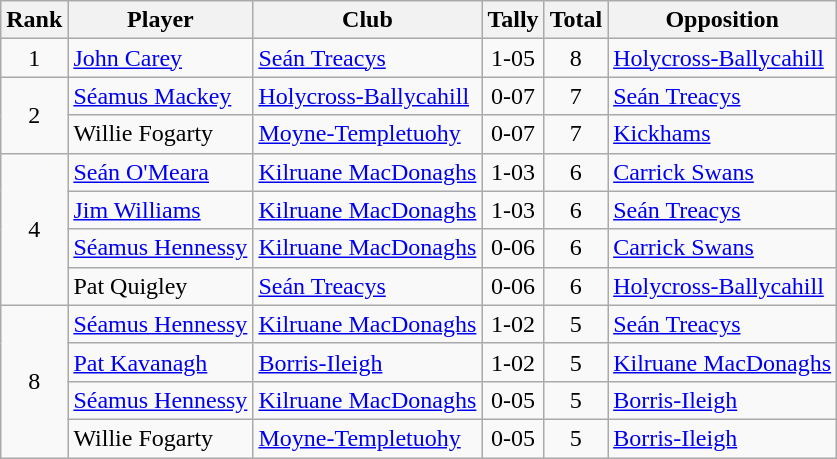<table class="wikitable">
<tr>
<th>Rank</th>
<th>Player</th>
<th>Club</th>
<th>Tally</th>
<th>Total</th>
<th>Opposition</th>
</tr>
<tr>
<td rowspan="1" style="text-align:center;">1</td>
<td><a href='#'>John Carey</a></td>
<td><a href='#'>Seán Treacys</a></td>
<td align=center>1-05</td>
<td align=center>8</td>
<td><a href='#'>Holycross-Ballycahill</a></td>
</tr>
<tr>
<td rowspan="2" style="text-align:center;">2</td>
<td><a href='#'>Séamus Mackey</a></td>
<td><a href='#'>Holycross-Ballycahill</a></td>
<td align=center>0-07</td>
<td align=center>7</td>
<td><a href='#'>Seán Treacys</a></td>
</tr>
<tr>
<td>Willie Fogarty</td>
<td><a href='#'>Moyne-Templetuohy</a></td>
<td align=center>0-07</td>
<td align=center>7</td>
<td><a href='#'>Kickhams</a></td>
</tr>
<tr>
<td rowspan="4" style="text-align:center;">4</td>
<td><a href='#'>Seán O'Meara</a></td>
<td><a href='#'>Kilruane MacDonaghs</a></td>
<td align=center>1-03</td>
<td align=center>6</td>
<td><a href='#'>Carrick Swans</a></td>
</tr>
<tr>
<td><a href='#'>Jim Williams</a></td>
<td><a href='#'>Kilruane MacDonaghs</a></td>
<td align=center>1-03</td>
<td align=center>6</td>
<td><a href='#'>Seán Treacys</a></td>
</tr>
<tr>
<td><a href='#'>Séamus Hennessy</a></td>
<td><a href='#'>Kilruane MacDonaghs</a></td>
<td align=center>0-06</td>
<td align=center>6</td>
<td><a href='#'>Carrick Swans</a></td>
</tr>
<tr>
<td>Pat Quigley</td>
<td><a href='#'>Seán Treacys</a></td>
<td align=center>0-06</td>
<td align=center>6</td>
<td><a href='#'>Holycross-Ballycahill</a></td>
</tr>
<tr>
<td rowspan="4" style="text-align:center;">8</td>
<td><a href='#'>Séamus Hennessy</a></td>
<td><a href='#'>Kilruane MacDonaghs</a></td>
<td align=center>1-02</td>
<td align=center>5</td>
<td><a href='#'>Seán Treacys</a></td>
</tr>
<tr>
<td><a href='#'>Pat Kavanagh</a></td>
<td><a href='#'>Borris-Ileigh</a></td>
<td align=center>1-02</td>
<td align=center>5</td>
<td><a href='#'>Kilruane MacDonaghs</a></td>
</tr>
<tr>
<td><a href='#'>Séamus Hennessy</a></td>
<td><a href='#'>Kilruane MacDonaghs</a></td>
<td align=center>0-05</td>
<td align=center>5</td>
<td><a href='#'>Borris-Ileigh</a></td>
</tr>
<tr>
<td>Willie Fogarty</td>
<td><a href='#'>Moyne-Templetuohy</a></td>
<td align=center>0-05</td>
<td align=center>5</td>
<td><a href='#'>Borris-Ileigh</a></td>
</tr>
</table>
